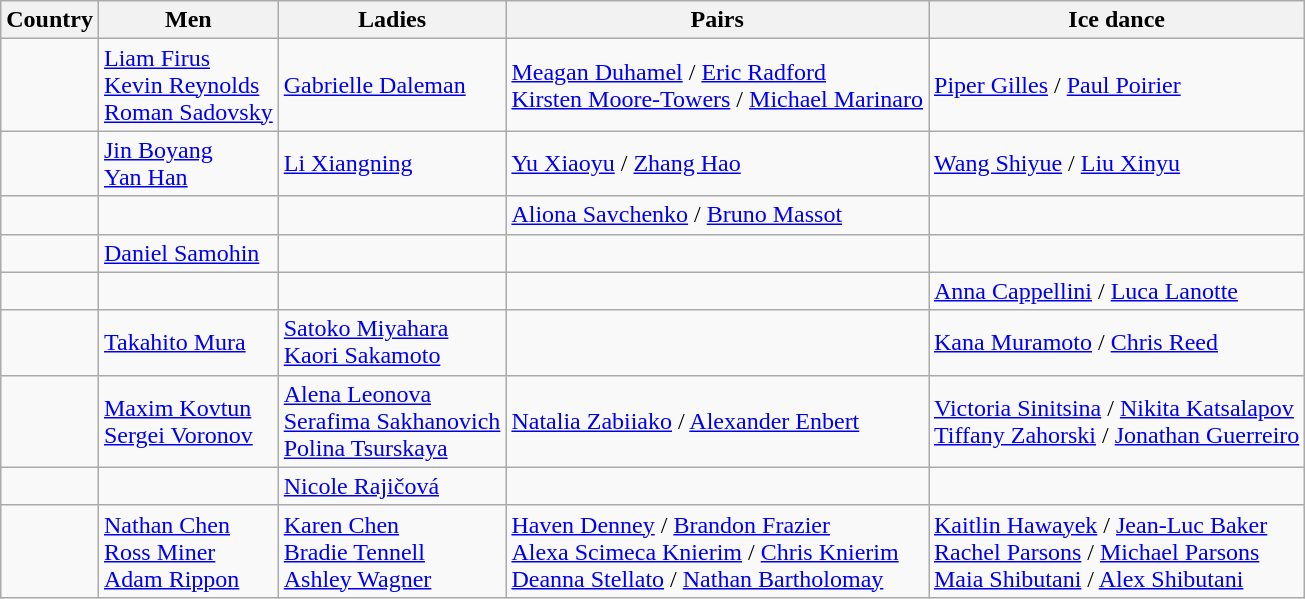<table class="wikitable">
<tr>
<th>Country</th>
<th>Men</th>
<th>Ladies</th>
<th>Pairs</th>
<th>Ice dance</th>
</tr>
<tr>
<td></td>
<td><a href='#'>Liam Firus</a> <br> <a href='#'>Kevin Reynolds</a> <br> <a href='#'>Roman Sadovsky</a></td>
<td><a href='#'>Gabrielle Daleman</a></td>
<td><a href='#'>Meagan Duhamel</a> / <a href='#'>Eric Radford</a> <br> <a href='#'>Kirsten Moore-Towers</a> / <a href='#'>Michael Marinaro</a></td>
<td><a href='#'>Piper Gilles</a> / <a href='#'>Paul Poirier</a></td>
</tr>
<tr>
<td></td>
<td><a href='#'>Jin Boyang</a> <br> <a href='#'>Yan Han</a></td>
<td><a href='#'>Li Xiangning</a></td>
<td><a href='#'>Yu Xiaoyu</a> / <a href='#'>Zhang Hao</a></td>
<td><a href='#'>Wang Shiyue</a> / <a href='#'>Liu Xinyu</a></td>
</tr>
<tr>
<td></td>
<td></td>
<td></td>
<td><a href='#'>Aliona Savchenko</a> / <a href='#'>Bruno Massot</a></td>
<td></td>
</tr>
<tr>
<td></td>
<td><a href='#'>Daniel Samohin</a></td>
<td></td>
<td></td>
<td></td>
</tr>
<tr>
<td></td>
<td></td>
<td></td>
<td></td>
<td><a href='#'>Anna Cappellini</a> / <a href='#'>Luca Lanotte</a></td>
</tr>
<tr>
<td></td>
<td><a href='#'>Takahito Mura</a></td>
<td><a href='#'>Satoko Miyahara</a> <br> <a href='#'>Kaori Sakamoto</a></td>
<td></td>
<td><a href='#'>Kana Muramoto</a> / <a href='#'>Chris Reed</a></td>
</tr>
<tr>
<td></td>
<td><a href='#'>Maxim Kovtun</a> <br> <a href='#'>Sergei Voronov</a></td>
<td><a href='#'>Alena Leonova</a> <br> <a href='#'>Serafima Sakhanovich</a> <br> <a href='#'>Polina Tsurskaya</a></td>
<td><a href='#'>Natalia Zabiiako</a> / <a href='#'>Alexander Enbert</a></td>
<td><a href='#'>Victoria Sinitsina</a> / <a href='#'>Nikita Katsalapov</a> <br> <a href='#'>Tiffany Zahorski</a> / <a href='#'>Jonathan Guerreiro</a></td>
</tr>
<tr>
<td></td>
<td></td>
<td><a href='#'>Nicole Rajičová</a></td>
<td></td>
<td></td>
</tr>
<tr>
<td></td>
<td><a href='#'>Nathan Chen</a> <br> <a href='#'>Ross Miner</a> <br> <a href='#'>Adam Rippon</a></td>
<td><a href='#'>Karen Chen</a> <br> <a href='#'>Bradie Tennell</a> <br> <a href='#'>Ashley Wagner</a></td>
<td><a href='#'>Haven Denney</a> / <a href='#'>Brandon Frazier</a> <br> <a href='#'>Alexa Scimeca Knierim</a> / <a href='#'>Chris Knierim</a> <br> <a href='#'>Deanna Stellato</a> / <a href='#'>Nathan Bartholomay</a></td>
<td><a href='#'>Kaitlin Hawayek</a> / <a href='#'>Jean-Luc Baker</a> <br> <a href='#'>Rachel Parsons</a> / <a href='#'>Michael Parsons</a> <br> <a href='#'>Maia Shibutani</a> / <a href='#'>Alex Shibutani</a></td>
</tr>
</table>
